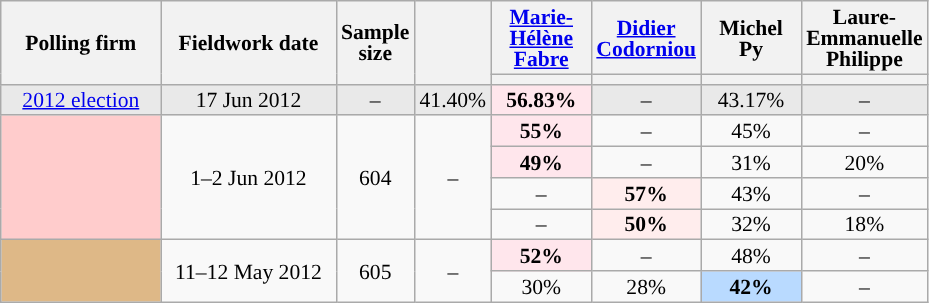<table class="wikitable sortable" style="text-align:center;font-size:90%;line-height:14px;">
<tr style="height:40px;">
<th style="width:100px;" rowspan="2">Polling firm</th>
<th style="width:110px;" rowspan="2">Fieldwork date</th>
<th style="width:35px;" rowspan="2">Sample<br>size</th>
<th style="width:30px;" rowspan="2"></th>
<th class="unsortable" style="width:60px;"><a href='#'>Marie-Hélène Fabre</a><br></th>
<th class="unsortable" style="width:60px;"><a href='#'>Didier Codorniou</a><br></th>
<th class="unsortable" style="width:60px;">Michel Py<br></th>
<th class="unsortable" style="width:60px;">Laure-Emmanuelle Philippe<br></th>
</tr>
<tr>
<th style="background:"></th>
<th style="background:"></th>
<th style="background:"></th>
<th style="background:"></th>
</tr>
<tr style="background:#E9E9E9;">
<td><a href='#'>2012 election</a></td>
<td data-sort-value="2012-06-17">17 Jun 2012</td>
<td>–</td>
<td>41.40%</td>
<td style="background:#FFE6EC;"><strong>56.83%</strong></td>
<td>–</td>
<td>43.17%</td>
<td>–</td>
</tr>
<tr>
<td rowspan="4" style="background:#FFCCCC;"></td>
<td rowspan="4" data-sort-value="2012-06-02">1–2 Jun 2012</td>
<td rowspan="4">604</td>
<td rowspan="4">–</td>
<td style="background:#FFE6EC;"><strong>55%</strong></td>
<td>–</td>
<td>45%</td>
<td>–</td>
</tr>
<tr>
<td style="background:#FFE6EC;"><strong>49%</strong></td>
<td>–</td>
<td>31%</td>
<td>20%</td>
</tr>
<tr>
<td>–</td>
<td style="background:#FFEDED;"><strong>57%</strong></td>
<td>43%</td>
<td>–</td>
</tr>
<tr>
<td>–</td>
<td style="background:#FFEDED;"><strong>50%</strong></td>
<td>32%</td>
<td>18%</td>
</tr>
<tr>
<td rowspan="2" style="background:burlywood;"></td>
<td rowspan="2" data-sort-value="2012-05-12">11–12 May 2012</td>
<td rowspan="2">605</td>
<td rowspan="2">–</td>
<td style="background:#FFE6EC;"><strong>52%</strong></td>
<td>–</td>
<td>48%</td>
<td>–</td>
</tr>
<tr>
<td>30%</td>
<td>28%</td>
<td style="background:#B9DAFF;"><strong>42%</strong></td>
<td>–</td>
</tr>
</table>
